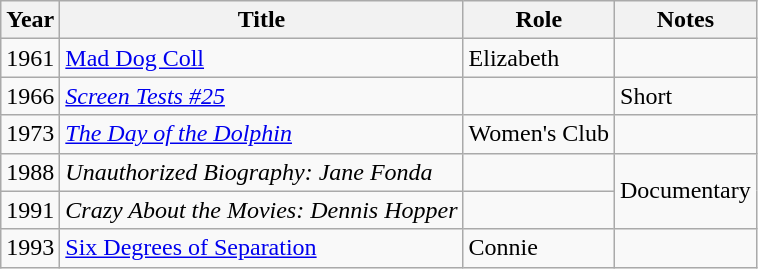<table class="wikitable sortable">
<tr>
<th>Year</th>
<th>Title</th>
<th>Role</th>
<th>Notes</th>
</tr>
<tr>
<td>1961</td>
<td><em><a href='#'></em>Mad Dog Coll<em></a></em></td>
<td>Elizabeth</td>
<td></td>
</tr>
<tr>
<td>1966</td>
<td><em><a href='#'>Screen Tests #25</a></em></td>
<td></td>
<td>Short</td>
</tr>
<tr>
<td>1973</td>
<td><em><a href='#'>The Day of the Dolphin</a></em></td>
<td>Women's Club</td>
<td></td>
</tr>
<tr>
<td>1988</td>
<td><em>Unauthorized Biography: Jane Fonda</em></td>
<td></td>
<td rowspan="2">Documentary</td>
</tr>
<tr>
<td>1991</td>
<td><em>Crazy About the Movies: Dennis Hopper</em></td>
<td></td>
</tr>
<tr>
<td>1993</td>
<td><em><a href='#'></em>Six Degrees of Separation<em></a></em></td>
<td>Connie</td>
<td></td>
</tr>
</table>
